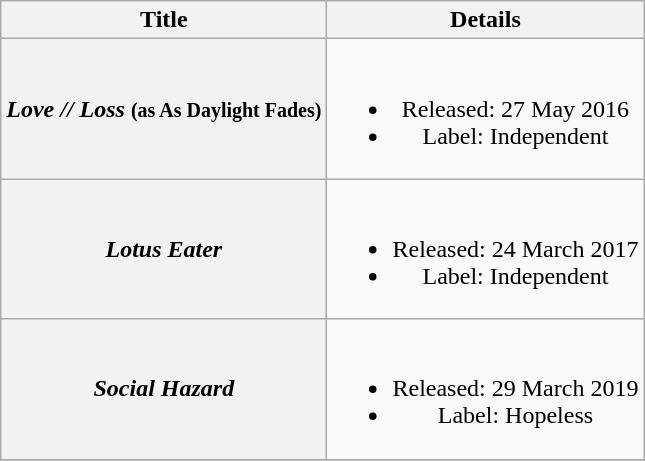<table class="wikitable plainrowheaders" style="text-align:center;">
<tr>
<th>Title</th>
<th>Details</th>
</tr>
<tr>
<th scope="row"><em>Love // Loss</em> <small>(as As Daylight Fades)</small></th>
<td><br><ul><li>Released: 27 May 2016</li><li>Label: Independent</li></ul></td>
</tr>
<tr>
<th scope="row"><em>Lotus Eater</em></th>
<td><br><ul><li>Released: 24 March 2017</li><li>Label: Independent</li></ul></td>
</tr>
<tr>
<th scope="row"><em>Social Hazard</em></th>
<td><br><ul><li>Released: 29 March 2019</li><li>Label: Hopeless</li></ul></td>
</tr>
<tr>
</tr>
</table>
